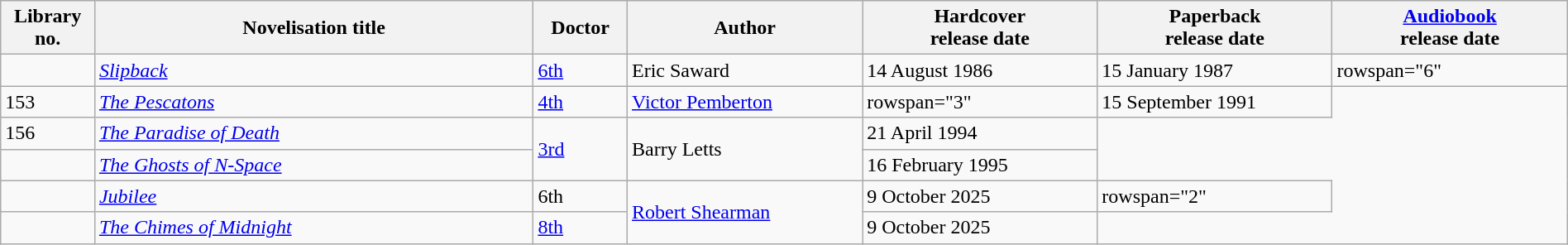<table class="wikitable sortable" style="width:100%;">
<tr>
<th style="width:6%;">Library no.</th>
<th style="width:28%;">Novelisation title</th>
<th style="width:6%;">Doctor</th>
<th style="width:15%;">Author</th>
<th style="width:15%;" data-sort-type=date>Hardcover <br>release date</th>
<th style="width:15%;" data-sort-type=date>Paperback <br>release date</th>
<th style="width:15%;" data-sort-type=date><a href='#'>Audiobook</a> <br>release date</th>
</tr>
<tr>
<td></td>
<td><em><a href='#'>Slipback</a></em></td>
<td><a href='#'>6th</a></td>
<td data-sort-value="Saward, Eric">Eric Saward</td>
<td>14 August 1986</td>
<td>15 January 1987</td>
<td>rowspan="6" </td>
</tr>
<tr>
<td>153</td>
<td><em><a href='#'>The Pescatons</a></em></td>
<td><a href='#'>4th</a></td>
<td data-sort-value="Pemberton, Victor"><a href='#'>Victor Pemberton</a></td>
<td>rowspan="3" </td>
<td>15 September 1991</td>
</tr>
<tr>
<td>156</td>
<td><em><a href='#'>The Paradise of Death</a></em></td>
<td rowspan="2"><a href='#'>3rd</a></td>
<td rowspan="2" data-sort-value="Letts, Barry">Barry Letts</td>
<td>21 April 1994</td>
</tr>
<tr>
<td></td>
<td><em><a href='#'>The Ghosts of N-Space</a></em></td>
<td>16 February 1995</td>
</tr>
<tr>
<td></td>
<td><em><a href='#'>Jubilee</a></em></td>
<td>6th</td>
<td rowspan="2" data-sort-value="Shearman, Robert"><a href='#'>Robert Shearman</a></td>
<td>9 October 2025</td>
<td>rowspan="2" </td>
</tr>
<tr>
<td></td>
<td><em><a href='#'>The Chimes of Midnight</a></em></td>
<td><a href='#'>8th</a></td>
<td>9 October 2025</td>
</tr>
</table>
